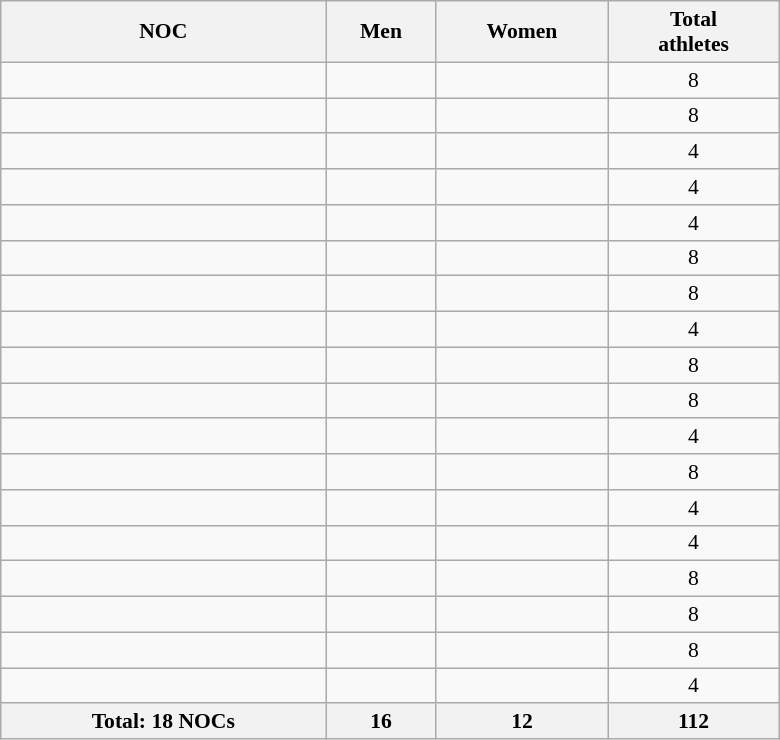<table class="wikitable sortable" width=520 style="text-align:center; font-size:90%">
<tr>
<th style="text-align:center;">NOC</th>
<th>Men</th>
<th>Women</th>
<th>Total<br>athletes</th>
</tr>
<tr>
<td style="text-align:left;"></td>
<td></td>
<td></td>
<td>8</td>
</tr>
<tr>
<td style="text-align:left;"></td>
<td></td>
<td></td>
<td>8</td>
</tr>
<tr>
<td style="text-align:left;"></td>
<td></td>
<td></td>
<td>4</td>
</tr>
<tr>
<td style="text-align:left;"></td>
<td></td>
<td></td>
<td>4</td>
</tr>
<tr>
<td style="text-align:left;"></td>
<td></td>
<td></td>
<td>4</td>
</tr>
<tr>
<td style="text-align:left;"></td>
<td></td>
<td></td>
<td>8</td>
</tr>
<tr>
<td style="text-align:left;"></td>
<td></td>
<td></td>
<td>8</td>
</tr>
<tr>
<td style="text-align:left;"></td>
<td></td>
<td></td>
<td>4</td>
</tr>
<tr>
<td style="text-align:left;"></td>
<td></td>
<td></td>
<td>8</td>
</tr>
<tr>
<td style="text-align:left;"></td>
<td></td>
<td></td>
<td>8</td>
</tr>
<tr>
<td style="text-align:left;"></td>
<td></td>
<td></td>
<td>4</td>
</tr>
<tr>
<td style="text-align:left;"></td>
<td></td>
<td></td>
<td>8</td>
</tr>
<tr>
<td style="text-align:left;"></td>
<td></td>
<td></td>
<td>4</td>
</tr>
<tr>
<td style="text-align:left;"></td>
<td></td>
<td></td>
<td>4</td>
</tr>
<tr>
<td style="text-align:left;"></td>
<td></td>
<td></td>
<td>8</td>
</tr>
<tr>
<td style="text-align:left;"></td>
<td></td>
<td></td>
<td>8</td>
</tr>
<tr>
<td style="text-align:left;"></td>
<td></td>
<td></td>
<td>8</td>
</tr>
<tr>
<td style="text-align:left;"></td>
<td></td>
<td></td>
<td>4</td>
</tr>
<tr>
<th>Total: 18 NOCs</th>
<th>16</th>
<th>12</th>
<th>112</th>
</tr>
</table>
